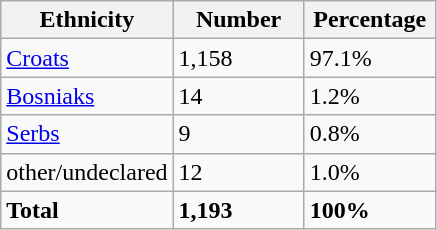<table class="wikitable">
<tr>
<th width="100px">Ethnicity</th>
<th width="80px">Number</th>
<th width="80px">Percentage</th>
</tr>
<tr>
<td><a href='#'>Croats</a></td>
<td>1,158</td>
<td>97.1%</td>
</tr>
<tr>
<td><a href='#'>Bosniaks</a></td>
<td>14</td>
<td>1.2%</td>
</tr>
<tr>
<td><a href='#'>Serbs</a></td>
<td>9</td>
<td>0.8%</td>
</tr>
<tr>
<td>other/undeclared</td>
<td>12</td>
<td>1.0%</td>
</tr>
<tr>
<td><strong>Total</strong></td>
<td><strong>1,193</strong></td>
<td><strong>100%</strong></td>
</tr>
</table>
